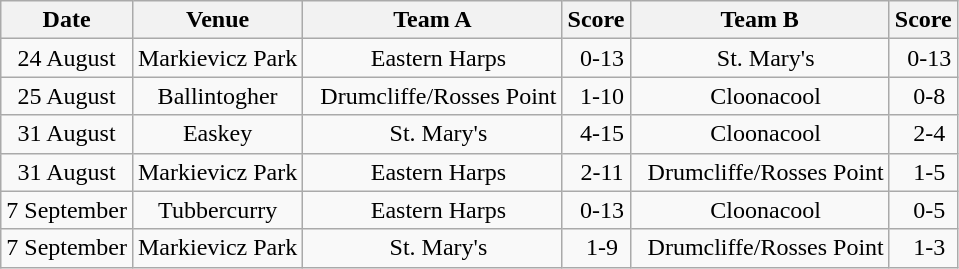<table class="wikitable">
<tr>
<th>Date</th>
<th>Venue</th>
<th>Team A</th>
<th>Score</th>
<th>Team B</th>
<th>Score</th>
</tr>
<tr align="center">
<td>24 August</td>
<td>Markievicz Park</td>
<td>  Eastern Harps</td>
<td>  0-13</td>
<td>  St. Mary's</td>
<td>  0-13</td>
</tr>
<tr align="center">
<td>25 August</td>
<td>Ballintogher</td>
<td>  Drumcliffe/Rosses Point</td>
<td>  1-10</td>
<td>  Cloonacool</td>
<td>  0-8</td>
</tr>
<tr align="center">
<td>31 August</td>
<td>Easkey</td>
<td>  St. Mary's</td>
<td>  4-15</td>
<td>  Cloonacool</td>
<td>  2-4</td>
</tr>
<tr align="center">
<td>31 August</td>
<td>Markievicz Park</td>
<td>  Eastern Harps</td>
<td>  2-11</td>
<td>  Drumcliffe/Rosses Point</td>
<td>  1-5</td>
</tr>
<tr align="center">
<td>7 September</td>
<td>Tubbercurry</td>
<td>  Eastern Harps</td>
<td>  0-13</td>
<td>  Cloonacool</td>
<td>  0-5</td>
</tr>
<tr align="center">
<td>7 September</td>
<td>Markievicz Park</td>
<td>  St. Mary's</td>
<td>  1-9</td>
<td>  Drumcliffe/Rosses Point</td>
<td>  1-3</td>
</tr>
</table>
